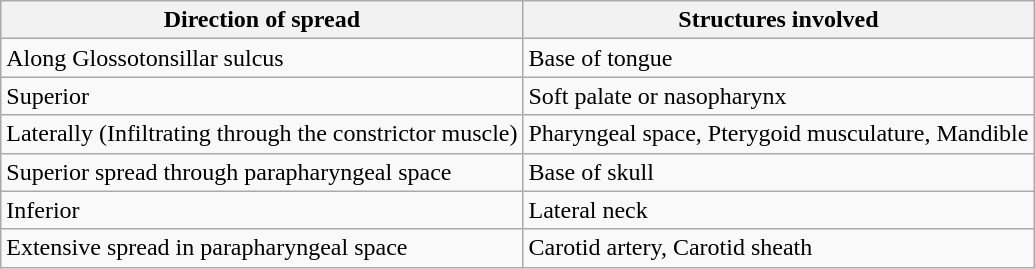<table class="wikitable">
<tr>
<th>Direction of spread</th>
<th>Structures involved</th>
</tr>
<tr>
<td>Along Glossotonsillar sulcus</td>
<td>Base of tongue</td>
</tr>
<tr>
<td>Superior</td>
<td>Soft palate or nasopharynx</td>
</tr>
<tr>
<td>Laterally (Infiltrating through the constrictor muscle)</td>
<td>Pharyngeal space, Pterygoid musculature, Mandible</td>
</tr>
<tr>
<td>Superior spread through parapharyngeal space</td>
<td>Base of skull</td>
</tr>
<tr>
<td>Inferior</td>
<td>Lateral neck</td>
</tr>
<tr>
<td>Extensive spread in parapharyngeal space</td>
<td>Carotid artery, Carotid sheath</td>
</tr>
</table>
